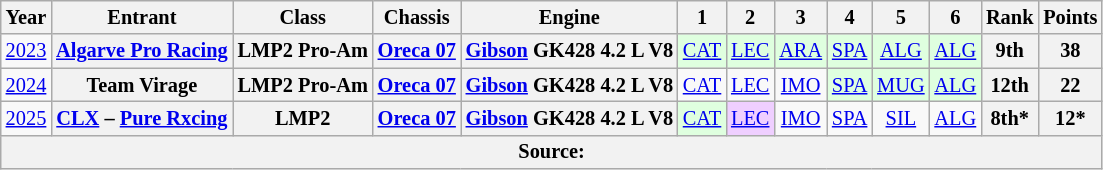<table class="wikitable" style="text-align:center; font-size:85%">
<tr>
<th>Year</th>
<th>Entrant</th>
<th>Class</th>
<th>Chassis</th>
<th>Engine</th>
<th>1</th>
<th>2</th>
<th>3</th>
<th>4</th>
<th>5</th>
<th>6</th>
<th>Rank</th>
<th>Points</th>
</tr>
<tr>
<td><a href='#'>2023</a></td>
<th nowrap><a href='#'>Algarve Pro Racing</a></th>
<th nowrap>LMP2 Pro-Am</th>
<th nowrap><a href='#'>Oreca 07</a></th>
<th nowrap><a href='#'>Gibson</a> GK428 4.2 L V8</th>
<td style="background:#DFFFDF;"><a href='#'>CAT</a><br></td>
<td style="background:#DFFFDF;"><a href='#'>LEC</a><br></td>
<td style="background:#DFFFDF;"><a href='#'>ARA</a><br></td>
<td style="background:#DFFFDF;"><a href='#'>SPA</a><br></td>
<td style="background:#DFFFDF;"><a href='#'>ALG</a><br></td>
<td style="background:#DFFFDF;"><a href='#'>ALG</a><br></td>
<th>9th</th>
<th>38</th>
</tr>
<tr>
<td><a href='#'>2024</a></td>
<th nowrap>Team Virage</th>
<th nowrap>LMP2 Pro-Am</th>
<th nowrap><a href='#'>Oreca 07</a></th>
<th nowrap><a href='#'>Gibson</a> GK428 4.2 L V8</th>
<td><a href='#'>CAT</a></td>
<td><a href='#'>LEC</a></td>
<td><a href='#'>IMO</a></td>
<td style="background:#DFFFDF;"><a href='#'>SPA</a><br></td>
<td style="background:#DFFFDF;"><a href='#'>MUG</a><br></td>
<td style="background:#DFFFDF;"><a href='#'>ALG</a><br></td>
<th>12th</th>
<th>22</th>
</tr>
<tr>
<td><a href='#'>2025</a></td>
<th><a href='#'>CLX</a> – <a href='#'>Pure Rxcing</a></th>
<th>LMP2</th>
<th><a href='#'>Oreca 07</a></th>
<th><a href='#'>Gibson</a> GK428 4.2 L V8</th>
<td style="background:#DFFFDF;"><a href='#'>CAT</a><br></td>
<td style="background:#EFCFFF;"><a href='#'>LEC</a><br></td>
<td style="background:#;"><a href='#'>IMO</a><br></td>
<td style="background:#;"><a href='#'>SPA</a><br></td>
<td style="background:#;"><a href='#'>SIL</a><br></td>
<td style="background:#;"><a href='#'>ALG</a><br></td>
<th>8th*</th>
<th>12*</th>
</tr>
<tr>
<th colspan="13">Source:</th>
</tr>
</table>
